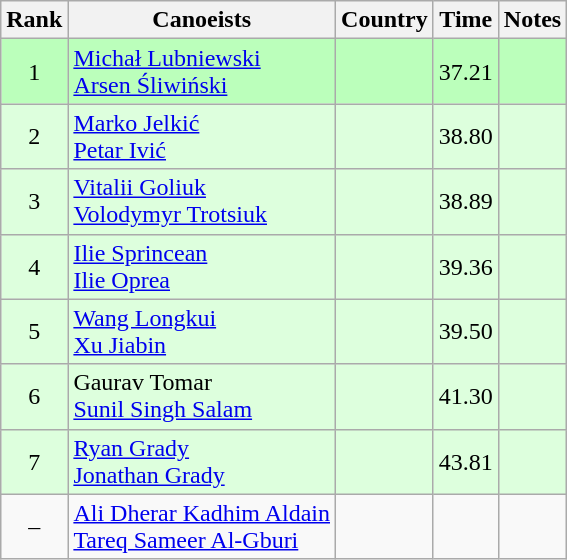<table class="wikitable" style="text-align:center">
<tr>
<th>Rank</th>
<th>Canoeists</th>
<th>Country</th>
<th>Time</th>
<th>Notes</th>
</tr>
<tr bgcolor=bbffbb>
<td>1</td>
<td align="left"><a href='#'>Michał Lubniewski</a><br><a href='#'>Arsen Śliwiński</a></td>
<td align="left"></td>
<td>37.21</td>
<td></td>
</tr>
<tr bgcolor=ddffdd>
<td>2</td>
<td align="left"><a href='#'>Marko Jelkić</a><br><a href='#'>Petar Ivić</a></td>
<td align="left"></td>
<td>38.80</td>
<td></td>
</tr>
<tr bgcolor=ddffdd>
<td>3</td>
<td align="left"><a href='#'>Vitalii Goliuk</a><br><a href='#'>Volodymyr Trotsiuk</a></td>
<td align="left"></td>
<td>38.89</td>
<td></td>
</tr>
<tr bgcolor=ddffdd>
<td>4</td>
<td align="left"><a href='#'>Ilie Sprincean</a><br><a href='#'>Ilie Oprea</a></td>
<td align="left"></td>
<td>39.36</td>
<td></td>
</tr>
<tr bgcolor=ddffdd>
<td>5</td>
<td align="left"><a href='#'>Wang Longkui</a><br><a href='#'>Xu Jiabin</a></td>
<td align="left"></td>
<td>39.50</td>
<td></td>
</tr>
<tr bgcolor=ddffdd>
<td>6</td>
<td align="left">Gaurav Tomar<br><a href='#'>Sunil Singh Salam</a></td>
<td align="left"></td>
<td>41.30</td>
<td></td>
</tr>
<tr bgcolor=ddffdd>
<td>7</td>
<td align="left"><a href='#'>Ryan Grady</a><br><a href='#'>Jonathan Grady</a></td>
<td align="left"></td>
<td>43.81</td>
<td></td>
</tr>
<tr>
<td>–</td>
<td align="left"><a href='#'>Ali Dherar Kadhim Aldain</a><br><a href='#'>Tareq Sameer Al-Gburi</a></td>
<td align="left"></td>
<td></td>
<td></td>
</tr>
</table>
